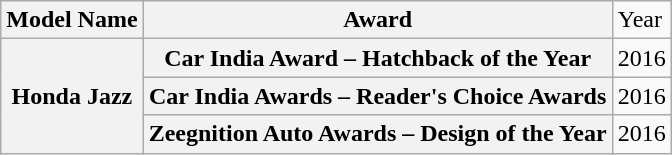<table class="wikitable">
<tr>
<th>Model Name</th>
<th>Award</th>
<td>Year</td>
</tr>
<tr>
<th rowspan="3">Honda Jazz</th>
<th>Car India Award – Hatchback of the Year</th>
<td>2016</td>
</tr>
<tr>
<th>Car India Awards – Reader's Choice Awards</th>
<td>2016</td>
</tr>
<tr>
<th>Zeegnition Auto Awards – Design of the Year</th>
<td>2016</td>
</tr>
</table>
